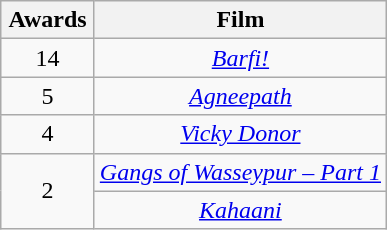<table class="wikitable plainrowheaders" style="text-align:center;">
<tr>
<th scope="col" style="width:55px;">Awards</th>
<th scope="col" style="text-align:center;">Film</th>
</tr>
<tr>
<td scope="row" style="text-align:center">14</td>
<td><em><a href='#'>Barfi!</a></em></td>
</tr>
<tr>
<td scope="row" style="text-align:center">5</td>
<td><a href='#'><em>Agneepath</em></a></td>
</tr>
<tr>
<td>4</td>
<td><em><a href='#'>Vicky Donor</a></em></td>
</tr>
<tr>
<td rowspan="2" scope="row" style="text-align:center;">2</td>
<td><em><a href='#'>Gangs of Wasseypur – Part 1</a></em></td>
</tr>
<tr>
<td><em><a href='#'>Kahaani</a></em></td>
</tr>
</table>
